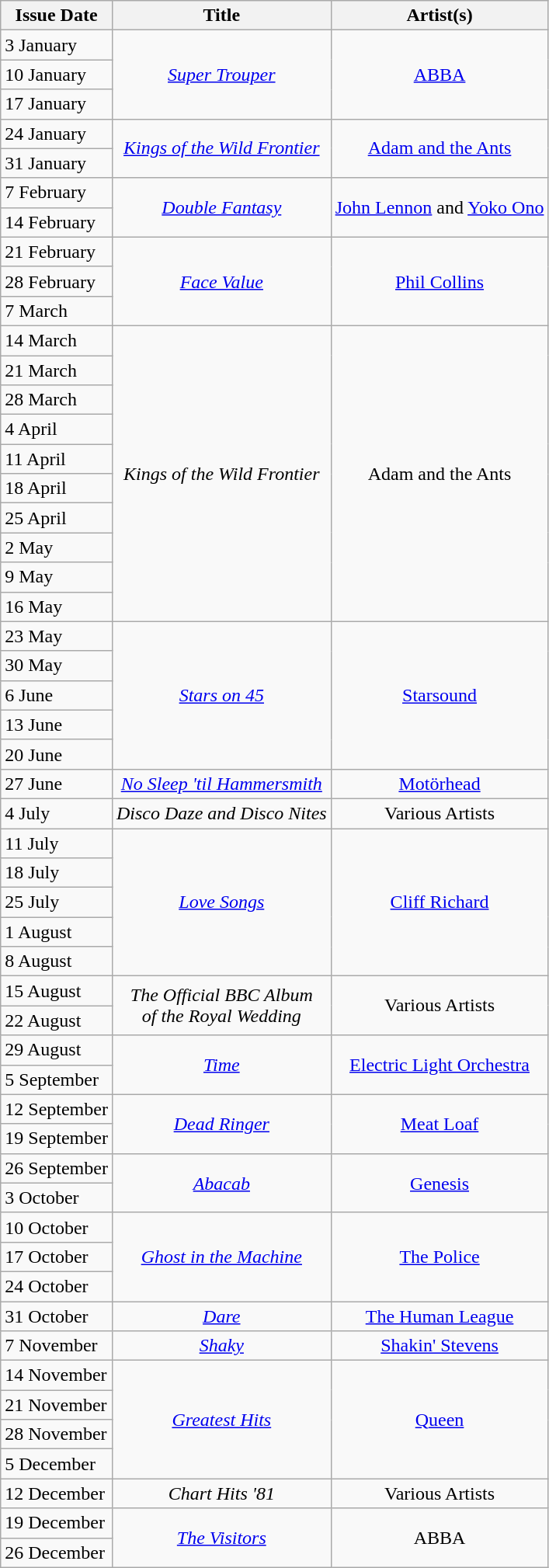<table class="wikitable">
<tr>
<th align="center">Issue Date</th>
<th align="center">Title</th>
<th align="center">Artist(s)</th>
</tr>
<tr>
<td align="left">3 January</td>
<td align="center" rowspan="3"><em><a href='#'>Super Trouper</a></em></td>
<td align="center" rowspan="3"><a href='#'>ABBA</a></td>
</tr>
<tr>
<td align="left">10 January</td>
</tr>
<tr>
<td align="left">17 January</td>
</tr>
<tr>
<td align="left">24 January</td>
<td align="center" rowspan="2"><em><a href='#'>Kings of the Wild Frontier</a></em></td>
<td align="center" rowspan="2"><a href='#'>Adam and the Ants</a></td>
</tr>
<tr>
<td align="left">31 January</td>
</tr>
<tr>
<td align="left">7 February</td>
<td align="center" rowspan="2"><em><a href='#'>Double Fantasy</a></em></td>
<td align="center" rowspan="2"><a href='#'>John Lennon</a> and <a href='#'>Yoko Ono</a></td>
</tr>
<tr>
<td align="left">14 February</td>
</tr>
<tr>
<td align="left">21 February</td>
<td align="center" rowspan="3"><em><a href='#'>Face Value</a></em></td>
<td align="center" rowspan="3"><a href='#'>Phil Collins</a></td>
</tr>
<tr>
<td align="left">28 February</td>
</tr>
<tr>
<td align="left">7 March</td>
</tr>
<tr>
<td align="left">14 March</td>
<td align="center" rowspan="10"><em>Kings of the Wild Frontier</em></td>
<td align="center" rowspan="10">Adam and the Ants</td>
</tr>
<tr>
<td align="left">21 March</td>
</tr>
<tr>
<td align="left">28 March</td>
</tr>
<tr>
<td align="left">4 April</td>
</tr>
<tr>
<td align="left">11 April</td>
</tr>
<tr>
<td align="left">18 April</td>
</tr>
<tr>
<td align="left">25 April</td>
</tr>
<tr>
<td align="left">2 May</td>
</tr>
<tr>
<td align="left">9 May</td>
</tr>
<tr>
<td align="left">16 May</td>
</tr>
<tr>
<td align="left">23 May</td>
<td align="center" rowspan="5"><em><a href='#'>Stars on 45</a></em></td>
<td align="center" rowspan="5"><a href='#'>Starsound</a></td>
</tr>
<tr>
<td align="left">30 May</td>
</tr>
<tr>
<td align="left">6 June</td>
</tr>
<tr>
<td align="left">13 June</td>
</tr>
<tr>
<td align="left">20 June</td>
</tr>
<tr>
<td align="left">27 June</td>
<td align="center" rowspan="1"><em><a href='#'>No Sleep 'til Hammersmith</a></em></td>
<td align="center" rowspan="1"><a href='#'>Motörhead</a></td>
</tr>
<tr>
<td align="left">4 July</td>
<td align="center" rowspan="1"><em>Disco Daze and Disco Nites</em></td>
<td align="center" rowspan="1">Various Artists</td>
</tr>
<tr>
<td align="left">11 July</td>
<td align="center" rowspan="5"><em><a href='#'>Love Songs</a></em></td>
<td align="center" rowspan="5"><a href='#'>Cliff Richard</a></td>
</tr>
<tr>
<td align="left">18 July</td>
</tr>
<tr>
<td align="left">25 July</td>
</tr>
<tr>
<td align="left">1 August</td>
</tr>
<tr>
<td align="left">8 August</td>
</tr>
<tr>
<td align="left">15 August</td>
<td align="center" rowspan="2"><em>The Official BBC Album <br>of the Royal Wedding</em></td>
<td align="center" rowspan="2">Various Artists</td>
</tr>
<tr>
<td align="left">22 August</td>
</tr>
<tr>
<td align="left">29 August</td>
<td align="center" rowspan="2"><em><a href='#'>Time</a></em></td>
<td align="center" rowspan="2"><a href='#'>Electric Light Orchestra</a></td>
</tr>
<tr>
<td align="left">5 September</td>
</tr>
<tr>
<td align="left">12 September</td>
<td align="center" rowspan="2"><em><a href='#'>Dead Ringer</a></em></td>
<td align="center" rowspan="2"><a href='#'>Meat Loaf</a></td>
</tr>
<tr>
<td align="left">19 September</td>
</tr>
<tr>
<td align="left">26 September</td>
<td align="center" rowspan="2"><em><a href='#'>Abacab</a></em></td>
<td align="center" rowspan="2"><a href='#'>Genesis</a></td>
</tr>
<tr>
<td align="left">3 October</td>
</tr>
<tr>
<td align="left">10 October</td>
<td align="center" rowspan="3"><em><a href='#'>Ghost in the Machine</a></em></td>
<td align="center" rowspan="3"><a href='#'>The Police</a></td>
</tr>
<tr>
<td align="left">17 October</td>
</tr>
<tr>
<td align="left">24 October</td>
</tr>
<tr>
<td align="left">31 October</td>
<td align="center" rowspan="1"><em><a href='#'>Dare</a></em></td>
<td align="center" rowspan="1"><a href='#'>The Human League</a></td>
</tr>
<tr>
<td align="left">7 November</td>
<td align="center" rowspan="1"><em><a href='#'>Shaky</a></em></td>
<td align="center" rowspan="1"><a href='#'>Shakin' Stevens</a></td>
</tr>
<tr>
<td align="left">14 November</td>
<td align="center" rowspan="4"><em><a href='#'>Greatest Hits</a></em></td>
<td align="center" rowspan="4"><a href='#'>Queen</a></td>
</tr>
<tr>
<td align="left">21 November</td>
</tr>
<tr>
<td align="left">28 November</td>
</tr>
<tr>
<td align="left">5 December</td>
</tr>
<tr>
<td align="left">12 December</td>
<td align="center" rowspan="1"><em>Chart Hits '81</em></td>
<td align="center" rowspan="1">Various Artists</td>
</tr>
<tr>
<td align="left">19 December</td>
<td align="center" rowspan="2"><em><a href='#'>The Visitors</a></em></td>
<td align="center" rowspan="2">ABBA</td>
</tr>
<tr>
<td align="left">26 December</td>
</tr>
</table>
